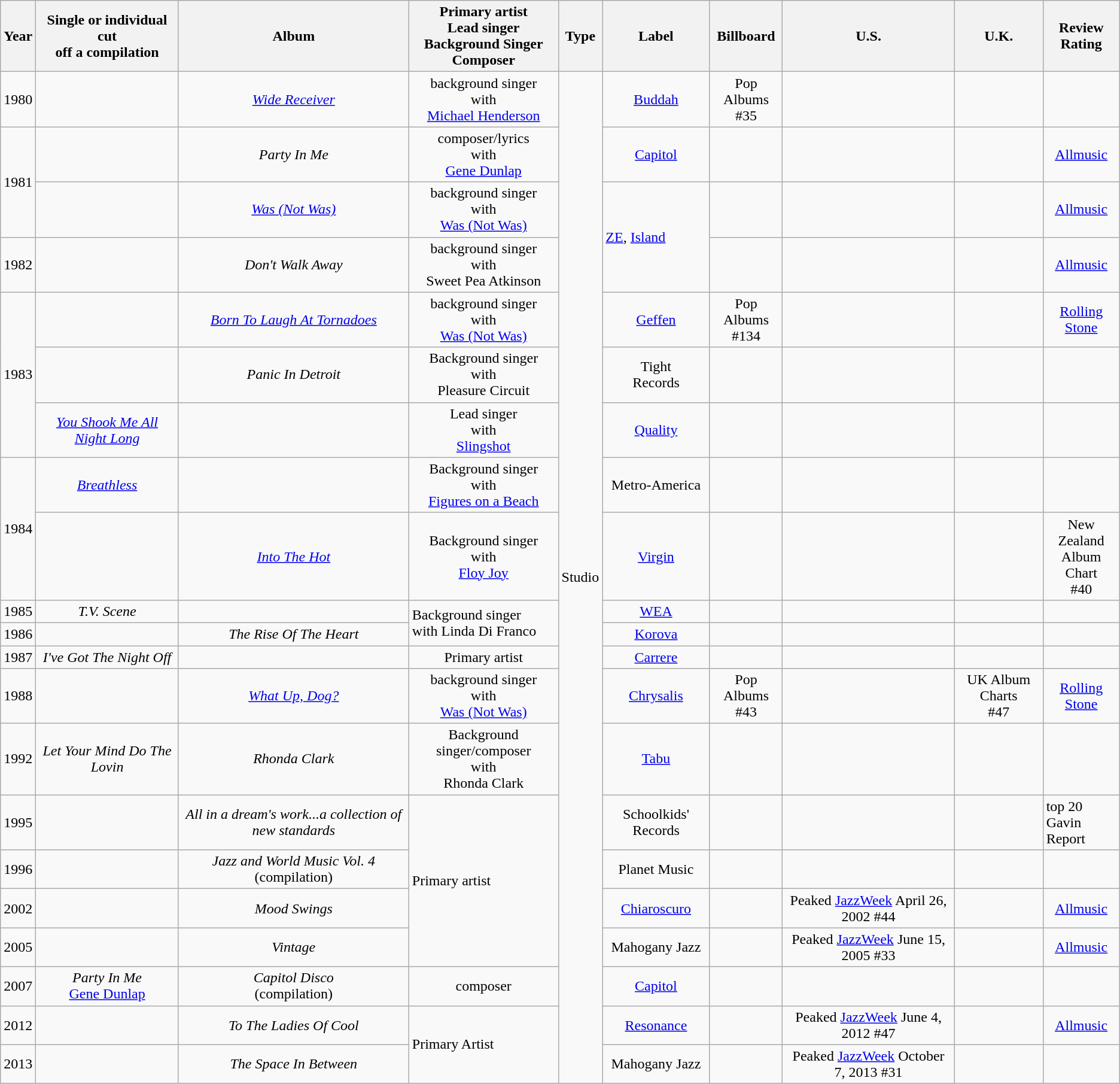<table class="wikitable">
<tr>
<th>Year</th>
<th>Single or individual cut<br>off a compilation</th>
<th>Album</th>
<th>Primary artist<br>Lead singer<br>Background Singer<br>Composer</th>
<th>Type</th>
<th>Label</th>
<th>Billboard</th>
<th>U.S.</th>
<th>U.K.</th>
<th>Review<br>Rating</th>
</tr>
<tr>
<td>1980</td>
<td></td>
<td align="center"><em><a href='#'>Wide Receiver</a></em></td>
<td align="center">background singer<br>with<br><a href='#'>Michael Henderson</a></td>
<td rowspan="21">Studio</td>
<td align="center"><a href='#'>Buddah</a></td>
<td align="center">Pop Albums<br>#35</td>
<td></td>
<td></td>
<td></td>
</tr>
<tr>
<td rowspan="2">1981</td>
<td></td>
<td align="center"><em>Party In Me</em></td>
<td align="center">composer/lyrics<br>with<br><a href='#'>Gene Dunlap</a></td>
<td align="center"><a href='#'>Capitol</a></td>
<td></td>
<td></td>
<td></td>
<td align="center"><a href='#'>Allmusic</a><br></td>
</tr>
<tr>
<td></td>
<td align="center"><em><a href='#'>Was (Not Was)</a></em></td>
<td align="center">background singer<br>with<br><a href='#'>Was (Not Was)</a></td>
<td rowspan="2"><a href='#'>ZE</a>, <a href='#'>Island</a></td>
<td></td>
<td></td>
<td></td>
<td align="center"><a href='#'>Allmusic</a><br></td>
</tr>
<tr>
<td>1982</td>
<td></td>
<td align="center"><em>Don't Walk Away</em></td>
<td align="center">background singer<br>with<br>Sweet Pea Atkinson</td>
<td></td>
<td></td>
<td></td>
<td align="center"><a href='#'>Allmusic</a><br></td>
</tr>
<tr>
<td rowspan="3">1983</td>
<td></td>
<td align="center"><em><a href='#'>Born To Laugh At Tornadoes</a></em></td>
<td align="center">background singer<br>with<br><a href='#'>Was (Not Was)</a></td>
<td align="center"><a href='#'>Geffen</a></td>
<td align="center">Pop Albums<br>#134</td>
<td></td>
<td></td>
<td align="center"><a href='#'>Rolling Stone</a><br></td>
</tr>
<tr>
<td></td>
<td align="center"><em>Panic In Detroit</em></td>
<td align="center">Background singer<br>with<br>Pleasure Circuit</td>
<td align="center">Tight<br>Records</td>
<td></td>
<td></td>
<td></td>
<td></td>
</tr>
<tr>
<td align="center"><em><a href='#'>You Shook Me All Night Long</a></em></td>
<td></td>
<td align="center">Lead singer<br>with<br><a href='#'>Slingshot</a></td>
<td align="center"><a href='#'>Quality</a></td>
<td></td>
<td></td>
<td></td>
<td></td>
</tr>
<tr>
<td rowspan="2">1984</td>
<td align="center"><em><a href='#'>Breathless</a></em></td>
<td></td>
<td align="center">Background singer<br>with<br><a href='#'>Figures on a Beach</a></td>
<td align="center">Metro-America</td>
<td></td>
<td></td>
<td></td>
<td></td>
</tr>
<tr>
<td></td>
<td align="center"><em><a href='#'>Into The Hot</a></em></td>
<td align="center">Background singer<br>with<br><a href='#'>Floy Joy</a></td>
<td align="center"><a href='#'>Virgin</a></td>
<td></td>
<td></td>
<td></td>
<td align="center">New Zealand<br>Album Chart<br>#40</td>
</tr>
<tr>
<td>1985</td>
<td align="center"><em>T.V. Scene</em></td>
<td></td>
<td rowspan="2">Background singer<br>with Linda Di Franco</td>
<td align="center"><a href='#'>WEA</a></td>
<td></td>
<td></td>
<td></td>
<td></td>
</tr>
<tr>
<td>1986</td>
<td></td>
<td align="center"><em>The Rise Of The Heart</em></td>
<td align="center"><a href='#'>Korova</a></td>
<td></td>
<td></td>
<td></td>
<td></td>
</tr>
<tr>
<td>1987</td>
<td align="center"><em>I've Got The Night Off</em></td>
<td></td>
<td align="center">Primary artist</td>
<td align="center"><a href='#'>Carrere</a></td>
<td></td>
<td></td>
<td></td>
<td></td>
</tr>
<tr>
<td>1988</td>
<td></td>
<td align="center"><em><a href='#'>What Up, Dog?</a></em></td>
<td align="center">background singer<br>with<br><a href='#'>Was (Not Was)</a></td>
<td align="center"><a href='#'>Chrysalis</a></td>
<td align="center">Pop Albums<br>#43</td>
<td></td>
<td align="center">UK Album Charts<br>#47</td>
<td align="center"><a href='#'>Rolling Stone</a><br></td>
</tr>
<tr>
<td>1992</td>
<td align="center"><em>Let Your Mind Do The Lovin</em></td>
<td align="center"><em>Rhonda Clark</em></td>
<td align="center">Background singer/composer<br>with<br>Rhonda Clark</td>
<td align="center"><a href='#'>Tabu</a></td>
<td></td>
<td></td>
<td></td>
<td></td>
</tr>
<tr>
<td>1995</td>
<td></td>
<td align="center"><em>All in a dream's work...a collection of new standards</em></td>
<td rowspan="4">Primary artist</td>
<td align="center">Schoolkids' Records</td>
<td></td>
<td></td>
<td></td>
<td>top 20<br>Gavin Report</td>
</tr>
<tr>
<td>1996</td>
<td></td>
<td align="center"><em>Jazz and World Music Vol. 4</em><br>(compilation)</td>
<td align="center">Planet Music</td>
<td></td>
<td></td>
<td></td>
<td></td>
</tr>
<tr>
<td>2002</td>
<td></td>
<td align="center"><em>Mood Swings</em></td>
<td align="center"><a href='#'>Chiaroscuro</a></td>
<td></td>
<td align="center">Peaked <a href='#'>JazzWeek</a> April 26, 2002 #44</td>
<td></td>
<td align="center"><a href='#'>Allmusic</a><br></td>
</tr>
<tr>
<td>2005</td>
<td></td>
<td align="center"><em>Vintage</em></td>
<td align="center">Mahogany Jazz</td>
<td></td>
<td align="center">Peaked <a href='#'>JazzWeek</a> June 15, 2005 #33</td>
<td></td>
<td align="center"><a href='#'>Allmusic</a><br></td>
</tr>
<tr>
<td>2007</td>
<td align="center"><em>Party In Me</em><br><a href='#'>Gene Dunlap</a></td>
<td align="center"><em>Capitol Disco</em><br>(compilation)</td>
<td align="center">composer</td>
<td align="center"><a href='#'>Capitol</a></td>
<td></td>
<td></td>
<td></td>
<td></td>
</tr>
<tr>
<td>2012</td>
<td></td>
<td align="center"><em>To The Ladies Of Cool</em></td>
<td rowspan="2">Primary Artist</td>
<td align="center"><a href='#'>Resonance</a></td>
<td></td>
<td align="center">Peaked <a href='#'>JazzWeek</a> June 4, 2012 #47</td>
<td></td>
<td align="center"><a href='#'>Allmusic</a><br></td>
</tr>
<tr>
<td>2013</td>
<td></td>
<td align="center"><em>The Space In Between</em></td>
<td align="center">Mahogany Jazz</td>
<td></td>
<td align="center">Peaked <a href='#'>JazzWeek</a> October 7, 2013 #31</td>
<td></td>
<td></td>
</tr>
</table>
